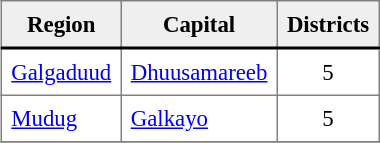<table align= border="1" cellpadding="6" cellspacing="0" border="1px #aaa solid" style="margin:0 0 0 1em; background:#fff; border-collapse:collapse; text-align:left; font-size:95%">
<tr style="text-align:center; background: #efefef; border-bottom:2px solid black;">
<th>Region</th>
<th>Capital</th>
<th>Districts</th>
</tr>
<tr>
<td><a href='#'>Galgaduud</a></td>
<td><a href='#'>Dhuusamareeb</a></td>
<td style="text-align:center;">5</td>
</tr>
<tr>
<td><a href='#'>Mudug</a></td>
<td><a href='#'>Galkayo</a></td>
<td style="text-align:center;">5</td>
</tr>
<tr>
</tr>
</table>
